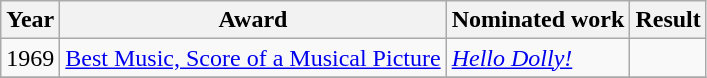<table class="wikitable">
<tr>
<th>Year</th>
<th>Award</th>
<th>Nominated work</th>
<th>Result</th>
</tr>
<tr>
<td>1969</td>
<td><a href='#'>Best Music, Score of a Musical Picture</a></td>
<td><em><a href='#'>Hello Dolly!</a></em></td>
<td></td>
</tr>
<tr>
</tr>
</table>
